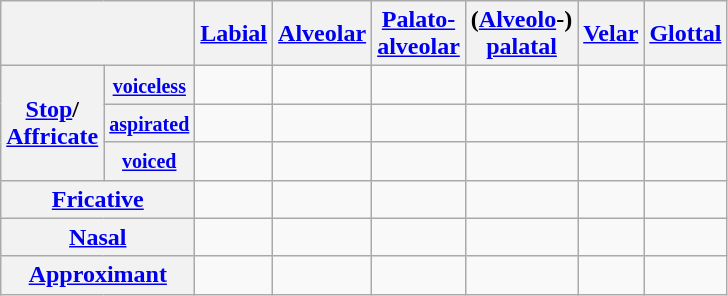<table class="wikitable" style="text-align:center">
<tr>
<th colspan="2"></th>
<th><a href='#'>Labial</a></th>
<th><a href='#'>Alveolar</a></th>
<th><a href='#'>Palato-<br>alveolar</a></th>
<th>(<a href='#'>Alveolo</a>-)<a href='#'><br>palatal</a></th>
<th><a href='#'>Velar</a></th>
<th><a href='#'>Glottal</a></th>
</tr>
<tr>
<th rowspan="3"><a href='#'>Stop</a>/<br><a href='#'>Affricate</a></th>
<th><small><a href='#'>voiceless</a></small></th>
<td></td>
<td></td>
<td></td>
<td></td>
<td></td>
<td></td>
</tr>
<tr>
<th><small><a href='#'>aspirated</a></small></th>
<td></td>
<td></td>
<td></td>
<td></td>
<td></td>
<td></td>
</tr>
<tr>
<th><small><a href='#'>voiced</a></small></th>
<td></td>
<td></td>
<td></td>
<td></td>
<td></td>
<td></td>
</tr>
<tr>
<th colspan="2"><a href='#'>Fricative</a></th>
<td></td>
<td></td>
<td></td>
<td></td>
<td></td>
<td></td>
</tr>
<tr>
<th colspan="2"><a href='#'>Nasal</a></th>
<td></td>
<td></td>
<td></td>
<td></td>
<td></td>
<td></td>
</tr>
<tr>
<th colspan="2"><a href='#'>Approximant</a></th>
<td></td>
<td></td>
<td></td>
<td></td>
<td></td>
<td></td>
</tr>
</table>
